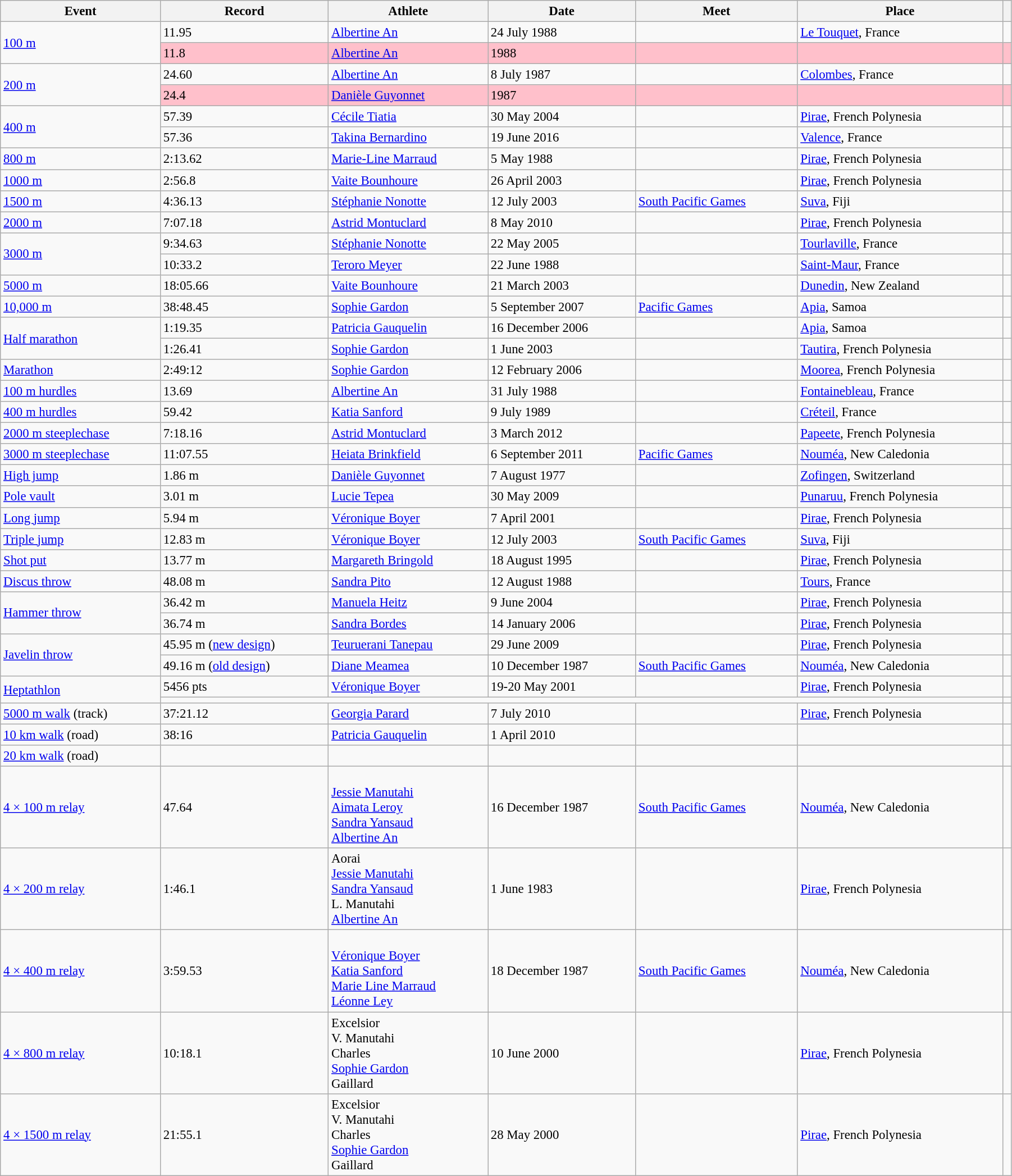<table class="wikitable" style="font-size:95%; width: 95%;">
<tr>
<th>Event</th>
<th>Record</th>
<th>Athlete</th>
<th>Date</th>
<th>Meet</th>
<th>Place</th>
<th></th>
</tr>
<tr>
<td rowspan=2><a href='#'>100 m</a></td>
<td>11.95</td>
<td><a href='#'>Albertine An</a></td>
<td>24 July 1988</td>
<td></td>
<td><a href='#'>Le Touquet</a>, France</td>
<td></td>
</tr>
<tr style="background:pink">
<td>11.8 </td>
<td><a href='#'>Albertine An</a></td>
<td>1988</td>
<td></td>
<td></td>
<td></td>
</tr>
<tr>
<td rowspan=2><a href='#'>200 m</a></td>
<td>24.60</td>
<td><a href='#'>Albertine An</a></td>
<td>8 July 1987</td>
<td></td>
<td><a href='#'>Colombes</a>, France</td>
<td></td>
</tr>
<tr style="background:pink">
<td>24.4 </td>
<td><a href='#'>Danièle Guyonnet</a></td>
<td>1987</td>
<td></td>
<td></td>
<td></td>
</tr>
<tr>
<td rowspan=2><a href='#'>400 m</a></td>
<td>57.39</td>
<td><a href='#'>Cécile Tiatia</a></td>
<td>30 May 2004</td>
<td></td>
<td><a href='#'>Pirae</a>, French Polynesia</td>
<td></td>
</tr>
<tr>
<td>57.36</td>
<td><a href='#'>Takina Bernardino</a></td>
<td>19 June 2016</td>
<td></td>
<td><a href='#'>Valence</a>, France</td>
<td></td>
</tr>
<tr>
<td><a href='#'>800 m</a></td>
<td>2:13.62</td>
<td><a href='#'>Marie-Line Marraud</a></td>
<td>5 May 1988</td>
<td></td>
<td><a href='#'>Pirae</a>, French Polynesia</td>
<td></td>
</tr>
<tr>
<td><a href='#'>1000 m</a></td>
<td>2:56.8 </td>
<td><a href='#'>Vaite Bounhoure</a></td>
<td>26 April 2003</td>
<td></td>
<td><a href='#'>Pirae</a>, French Polynesia</td>
<td></td>
</tr>
<tr>
<td><a href='#'>1500 m</a></td>
<td>4:36.13</td>
<td><a href='#'>Stéphanie Nonotte</a></td>
<td>12 July 2003</td>
<td><a href='#'>South Pacific Games</a></td>
<td><a href='#'>Suva</a>, Fiji</td>
<td></td>
</tr>
<tr>
<td><a href='#'>2000 m</a></td>
<td>7:07.18</td>
<td><a href='#'>Astrid Montuclard</a></td>
<td>8 May 2010</td>
<td></td>
<td><a href='#'>Pirae</a>, French Polynesia</td>
<td></td>
</tr>
<tr>
<td rowspan=2><a href='#'>3000 m</a></td>
<td>9:34.63 </td>
<td><a href='#'>Stéphanie Nonotte</a></td>
<td>22 May 2005</td>
<td></td>
<td><a href='#'>Tourlaville</a>, France</td>
<td></td>
</tr>
<tr>
<td>10:33.2 </td>
<td><a href='#'>Teroro Meyer</a></td>
<td>22 June 1988</td>
<td></td>
<td><a href='#'>Saint-Maur</a>, France</td>
<td></td>
</tr>
<tr>
<td><a href='#'>5000 m</a></td>
<td>18:05.66</td>
<td><a href='#'>Vaite Bounhoure</a></td>
<td>21 March 2003</td>
<td></td>
<td><a href='#'>Dunedin</a>, New Zealand</td>
<td></td>
</tr>
<tr>
<td><a href='#'>10,000 m</a></td>
<td>38:48.45</td>
<td><a href='#'>Sophie Gardon</a></td>
<td>5 September 2007</td>
<td><a href='#'>Pacific Games</a></td>
<td><a href='#'>Apia</a>, Samoa</td>
<td></td>
</tr>
<tr>
<td rowspan=2><a href='#'>Half marathon</a></td>
<td>1:19.35</td>
<td><a href='#'>Patricia Gauquelin</a></td>
<td>16 December 2006</td>
<td></td>
<td><a href='#'>Apia</a>, Samoa</td>
<td></td>
</tr>
<tr>
<td>1:26.41</td>
<td><a href='#'>Sophie Gardon</a></td>
<td>1 June 2003</td>
<td></td>
<td><a href='#'>Tautira</a>, French Polynesia</td>
<td></td>
</tr>
<tr>
<td><a href='#'>Marathon</a></td>
<td>2:49:12</td>
<td><a href='#'>Sophie Gardon</a></td>
<td>12 February 2006</td>
<td></td>
<td><a href='#'>Moorea</a>, French Polynesia</td>
<td></td>
</tr>
<tr>
<td><a href='#'>100 m hurdles</a></td>
<td>13.69</td>
<td><a href='#'>Albertine An</a></td>
<td>31 July 1988</td>
<td></td>
<td><a href='#'>Fontainebleau</a>, France</td>
<td></td>
</tr>
<tr>
<td><a href='#'>400 m hurdles</a></td>
<td>59.42</td>
<td><a href='#'>Katia Sanford</a></td>
<td>9 July 1989</td>
<td></td>
<td><a href='#'>Créteil</a>, France</td>
<td></td>
</tr>
<tr>
<td><a href='#'>2000 m steeplechase</a></td>
<td>7:18.16</td>
<td><a href='#'>Astrid Montuclard</a></td>
<td>3 March 2012</td>
<td></td>
<td><a href='#'>Papeete</a>, French Polynesia</td>
<td></td>
</tr>
<tr>
<td><a href='#'>3000 m steeplechase</a></td>
<td>11:07.55</td>
<td><a href='#'>Heiata Brinkfield</a></td>
<td>6 September 2011</td>
<td><a href='#'>Pacific Games</a></td>
<td><a href='#'>Nouméa</a>, New Caledonia</td>
<td></td>
</tr>
<tr>
<td><a href='#'>High jump</a></td>
<td>1.86 m</td>
<td><a href='#'>Danièle Guyonnet</a></td>
<td>7 August 1977</td>
<td></td>
<td><a href='#'>Zofingen</a>, Switzerland</td>
<td></td>
</tr>
<tr>
<td><a href='#'>Pole vault</a></td>
<td>3.01 m</td>
<td><a href='#'>Lucie Tepea</a></td>
<td>30 May 2009</td>
<td></td>
<td><a href='#'>Punaruu</a>, French Polynesia</td>
<td></td>
</tr>
<tr>
<td><a href='#'>Long jump</a></td>
<td>5.94 m </td>
<td><a href='#'>Véronique Boyer</a></td>
<td>7 April 2001</td>
<td></td>
<td><a href='#'>Pirae</a>, French Polynesia</td>
<td></td>
</tr>
<tr>
<td><a href='#'>Triple jump</a></td>
<td>12.83 m </td>
<td><a href='#'>Véronique Boyer</a></td>
<td>12 July 2003</td>
<td><a href='#'>South Pacific Games</a></td>
<td><a href='#'>Suva</a>, Fiji</td>
<td></td>
</tr>
<tr>
<td><a href='#'>Shot put</a></td>
<td>13.77 m</td>
<td><a href='#'>Margareth Bringold</a></td>
<td>18 August 1995</td>
<td></td>
<td><a href='#'>Pirae</a>, French Polynesia</td>
<td></td>
</tr>
<tr>
<td><a href='#'>Discus throw</a></td>
<td>48.08 m</td>
<td><a href='#'>Sandra Pito</a></td>
<td>12 August 1988</td>
<td></td>
<td><a href='#'>Tours</a>, France</td>
<td></td>
</tr>
<tr>
<td rowspan=2><a href='#'>Hammer throw</a></td>
<td>36.42 m</td>
<td><a href='#'>Manuela Heitz</a></td>
<td>9 June 2004</td>
<td></td>
<td><a href='#'>Pirae</a>, French Polynesia</td>
<td></td>
</tr>
<tr>
<td>36.74 m </td>
<td><a href='#'>Sandra Bordes</a></td>
<td>14 January 2006</td>
<td></td>
<td><a href='#'>Pirae</a>, French Polynesia</td>
<td></td>
</tr>
<tr>
<td rowspan=2><a href='#'>Javelin throw</a></td>
<td>45.95 m (<a href='#'>new design</a>)</td>
<td><a href='#'>Teuruerani Tanepau</a></td>
<td>29 June 2009</td>
<td></td>
<td><a href='#'>Pirae</a>, French Polynesia</td>
<td></td>
</tr>
<tr>
<td>49.16 m (<a href='#'>old design</a>)</td>
<td><a href='#'>Diane Meamea</a></td>
<td>10 December 1987</td>
<td><a href='#'>South Pacific Games</a></td>
<td><a href='#'>Nouméa</a>, New Caledonia</td>
<td></td>
</tr>
<tr>
<td rowspan=2><a href='#'>Heptathlon</a></td>
<td>5456 pts </td>
<td><a href='#'>Véronique Boyer</a></td>
<td>19-20 May 2001</td>
<td></td>
<td><a href='#'>Pirae</a>, French Polynesia</td>
<td></td>
</tr>
<tr>
<td colspan=5></td>
<td></td>
</tr>
<tr>
<td><a href='#'>5000 m walk</a> (track)</td>
<td>37:21.12</td>
<td><a href='#'>Georgia Parard</a></td>
<td>7 July 2010</td>
<td></td>
<td><a href='#'>Pirae</a>, French Polynesia</td>
<td></td>
</tr>
<tr>
<td><a href='#'>10 km walk</a> (road)</td>
<td>38:16</td>
<td><a href='#'>Patricia Gauquelin</a></td>
<td>1 April 2010</td>
<td></td>
<td></td>
<td></td>
</tr>
<tr>
<td><a href='#'>20 km walk</a> (road)</td>
<td></td>
<td></td>
<td></td>
<td></td>
<td></td>
<td></td>
</tr>
<tr>
<td><a href='#'>4 × 100 m relay</a></td>
<td>47.64</td>
<td><br><a href='#'>Jessie Manutahi</a><br><a href='#'>Aimata Leroy</a><br><a href='#'>Sandra Yansaud</a><br><a href='#'>Albertine An</a></td>
<td>16 December 1987</td>
<td><a href='#'>South Pacific Games</a></td>
<td><a href='#'>Nouméa</a>, New Caledonia</td>
<td></td>
</tr>
<tr>
<td><a href='#'>4 × 200 m relay</a></td>
<td>1:46.1 </td>
<td>Aorai<br><a href='#'>Jessie Manutahi</a><br><a href='#'>Sandra Yansaud</a><br>L. Manutahi<br><a href='#'>Albertine An</a></td>
<td>1 June 1983</td>
<td></td>
<td><a href='#'>Pirae</a>, French Polynesia</td>
<td></td>
</tr>
<tr>
<td><a href='#'>4 × 400 m relay</a></td>
<td>3:59.53</td>
<td><br><a href='#'>Véronique Boyer</a><br><a href='#'>Katia Sanford</a><br><a href='#'>Marie Line Marraud</a><br><a href='#'>Léonne Ley</a></td>
<td>18 December 1987</td>
<td><a href='#'>South Pacific Games</a></td>
<td><a href='#'>Nouméa</a>, New Caledonia</td>
<td></td>
</tr>
<tr>
<td><a href='#'>4 × 800 m relay</a></td>
<td>10:18.1 </td>
<td>Excelsior<br>V. Manutahi<br>Charles<br><a href='#'>Sophie Gardon</a><br>Gaillard</td>
<td>10 June 2000</td>
<td></td>
<td><a href='#'>Pirae</a>, French Polynesia</td>
<td></td>
</tr>
<tr>
<td><a href='#'>4 × 1500 m relay</a></td>
<td>21:55.1 </td>
<td>Excelsior<br>V. Manutahi<br>Charles<br><a href='#'>Sophie Gardon</a><br>Gaillard</td>
<td>28 May 2000</td>
<td></td>
<td><a href='#'>Pirae</a>, French Polynesia</td>
<td></td>
</tr>
</table>
